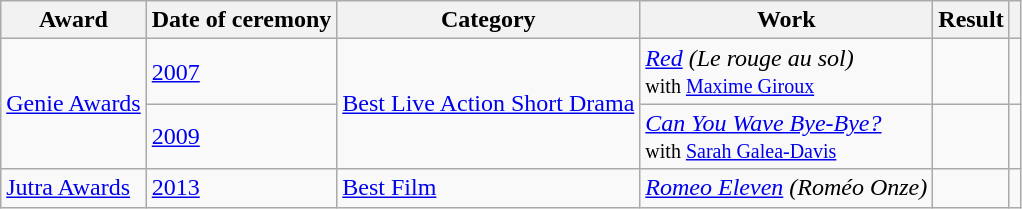<table class="wikitable sortable plainrowheaders">
<tr>
<th scope="col">Award</th>
<th scope="col">Date of ceremony</th>
<th scope="col">Category</th>
<th scope="col">Work</th>
<th scope="col">Result</th>
<th scope="col" class="unsortable"></th>
</tr>
<tr>
<td rowspan=2><a href='#'>Genie Awards</a></td>
<td><a href='#'>2007</a></td>
<td rowspan=2><a href='#'>Best Live Action Short Drama</a></td>
<td><em><a href='#'>Red</a> (Le rouge au sol)</em><br><small>with <a href='#'>Maxime Giroux</a></small></td>
<td></td>
<td></td>
</tr>
<tr>
<td><a href='#'>2009</a></td>
<td><em><a href='#'>Can You Wave Bye-Bye?</a></em><br><small>with <a href='#'>Sarah Galea-Davis</a></small></td>
<td></td>
<td></td>
</tr>
<tr>
<td><a href='#'>Jutra Awards</a></td>
<td><a href='#'>2013</a></td>
<td><a href='#'>Best Film</a></td>
<td><em><a href='#'>Romeo Eleven</a> (Roméo Onze)</em></td>
<td></td>
<td></td>
</tr>
</table>
